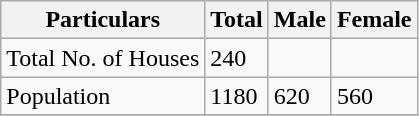<table class="wikitable sortable">
<tr>
<th>Particulars</th>
<th>Total</th>
<th>Male</th>
<th>Female</th>
</tr>
<tr>
<td>Total No. of Houses</td>
<td>240</td>
<td></td>
<td></td>
</tr>
<tr>
<td>Population</td>
<td>1180</td>
<td>620</td>
<td>560</td>
</tr>
<tr>
</tr>
</table>
